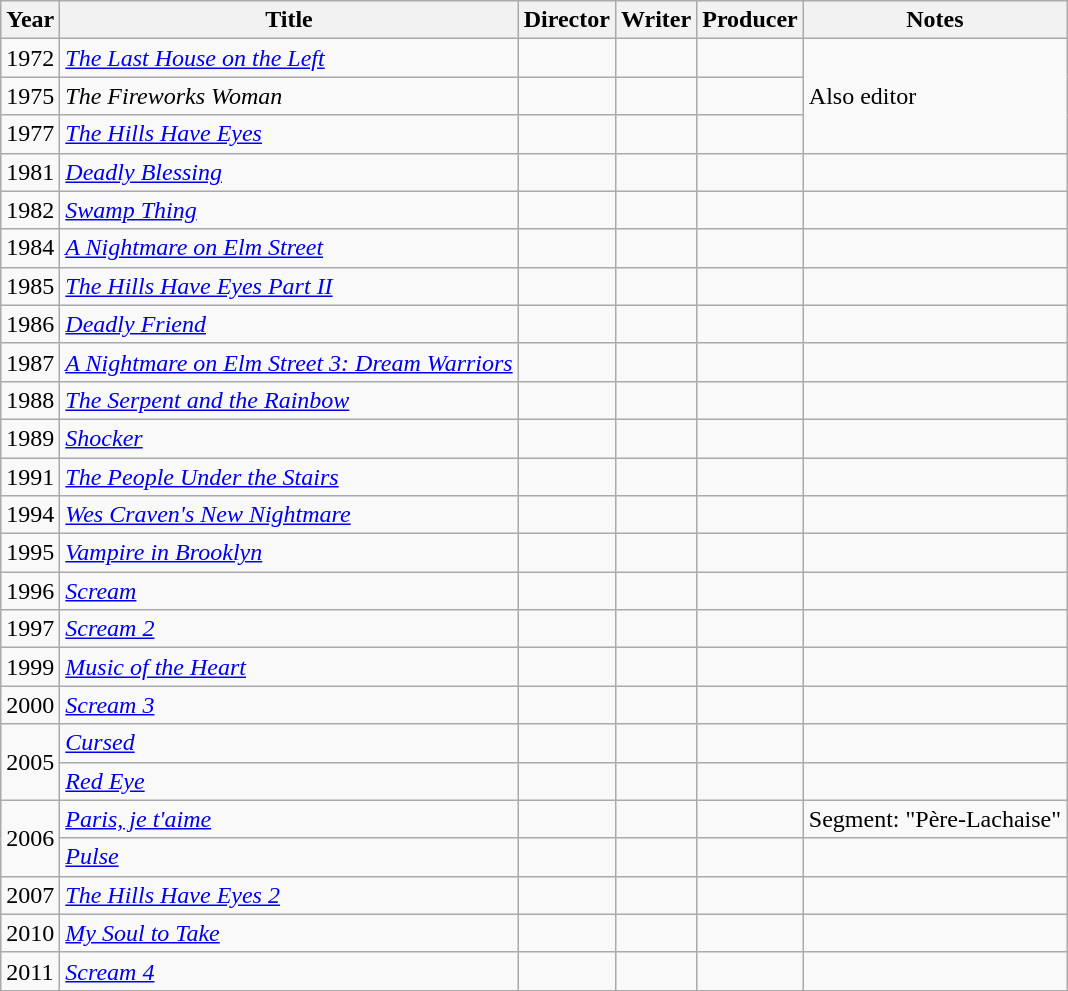<table class="wikitable">
<tr>
<th>Year</th>
<th>Title</th>
<th>Director</th>
<th>Writer</th>
<th>Producer</th>
<th>Notes</th>
</tr>
<tr>
<td>1972</td>
<td><em><a href='#'>The Last House on the Left</a></em></td>
<td></td>
<td></td>
<td></td>
<td rowspan=3>Also editor</td>
</tr>
<tr>
<td>1975</td>
<td><em>The Fireworks Woman</em></td>
<td></td>
<td></td>
<td></td>
</tr>
<tr>
<td>1977</td>
<td><em><a href='#'>The Hills Have Eyes</a></em></td>
<td></td>
<td></td>
<td></td>
</tr>
<tr>
<td>1981</td>
<td><em><a href='#'>Deadly Blessing</a></em></td>
<td></td>
<td></td>
<td></td>
<td></td>
</tr>
<tr>
<td>1982</td>
<td><em><a href='#'>Swamp Thing</a></em></td>
<td></td>
<td></td>
<td></td>
<td></td>
</tr>
<tr>
<td>1984</td>
<td><em><a href='#'>A Nightmare on Elm Street</a></em></td>
<td></td>
<td></td>
<td></td>
<td></td>
</tr>
<tr>
<td>1985</td>
<td><em><a href='#'>The Hills Have Eyes Part II</a></em></td>
<td></td>
<td></td>
<td></td>
<td></td>
</tr>
<tr>
<td>1986</td>
<td><em><a href='#'>Deadly Friend</a></em></td>
<td></td>
<td></td>
<td></td>
<td></td>
</tr>
<tr>
<td>1987</td>
<td><em><a href='#'>A Nightmare on Elm Street 3: Dream Warriors</a></em></td>
<td></td>
<td></td>
<td></td>
<td></td>
</tr>
<tr>
<td>1988</td>
<td><em><a href='#'>The Serpent and the Rainbow</a></em></td>
<td></td>
<td></td>
<td></td>
<td></td>
</tr>
<tr>
<td>1989</td>
<td><em><a href='#'>Shocker</a></em></td>
<td></td>
<td></td>
<td></td>
<td></td>
</tr>
<tr>
<td>1991</td>
<td><em><a href='#'>The People Under the Stairs</a></em></td>
<td></td>
<td></td>
<td></td>
<td></td>
</tr>
<tr>
<td>1994</td>
<td><em><a href='#'>Wes Craven's New Nightmare</a></em></td>
<td></td>
<td></td>
<td></td>
<td></td>
</tr>
<tr>
<td>1995</td>
<td><em><a href='#'>Vampire in Brooklyn</a></em></td>
<td></td>
<td></td>
<td></td>
<td></td>
</tr>
<tr>
<td>1996</td>
<td><em><a href='#'>Scream</a></em></td>
<td></td>
<td></td>
<td></td>
<td></td>
</tr>
<tr>
<td>1997</td>
<td><em><a href='#'>Scream 2</a></em></td>
<td></td>
<td></td>
<td></td>
<td></td>
</tr>
<tr>
<td>1999</td>
<td><em><a href='#'>Music of the Heart</a></em></td>
<td></td>
<td></td>
<td></td>
<td></td>
</tr>
<tr>
<td>2000</td>
<td><em><a href='#'>Scream 3</a></em></td>
<td></td>
<td></td>
<td></td>
<td></td>
</tr>
<tr>
<td rowspan=2>2005</td>
<td><em><a href='#'>Cursed</a></em></td>
<td></td>
<td></td>
<td></td>
<td></td>
</tr>
<tr>
<td><em><a href='#'>Red Eye</a></em></td>
<td></td>
<td></td>
<td></td>
<td></td>
</tr>
<tr>
<td rowspan=2>2006</td>
<td><em><a href='#'>Paris, je t'aime</a></em></td>
<td></td>
<td></td>
<td></td>
<td>Segment: "Père-Lachaise"</td>
</tr>
<tr>
<td><em><a href='#'>Pulse</a></em></td>
<td></td>
<td></td>
<td></td>
<td></td>
</tr>
<tr>
<td>2007</td>
<td><em><a href='#'>The Hills Have Eyes 2</a></em></td>
<td></td>
<td></td>
<td></td>
<td></td>
</tr>
<tr>
<td>2010</td>
<td><em><a href='#'>My Soul to Take</a></em></td>
<td></td>
<td></td>
<td></td>
<td></td>
</tr>
<tr>
<td>2011</td>
<td><em><a href='#'>Scream 4</a></em></td>
<td></td>
<td></td>
<td></td>
<td></td>
</tr>
</table>
